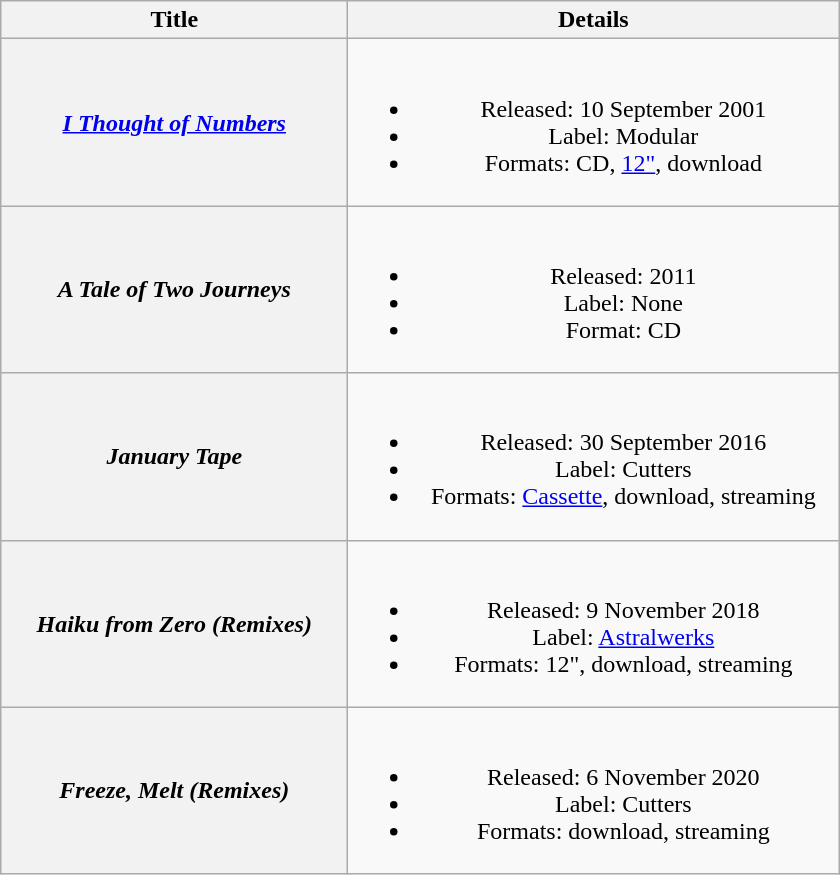<table class="wikitable plainrowheaders" style="text-align:center">
<tr>
<th scope="col" style="width:14em;">Title</th>
<th scope="col" style="width:20em;">Details</th>
</tr>
<tr>
<th scope="row"><em><a href='#'>I Thought of Numbers</a></em></th>
<td><br><ul><li>Released: 10 September 2001</li><li>Label: Modular</li><li>Formats: CD, <a href='#'>12"</a>, download</li></ul></td>
</tr>
<tr>
<th scope="row"><em>A Tale of Two Journeys</em></th>
<td><br><ul><li>Released: 2011</li><li>Label: None</li><li>Format: CD</li></ul></td>
</tr>
<tr>
<th scope="row"><em>January Tape</em></th>
<td><br><ul><li>Released: 30 September 2016</li><li>Label: Cutters</li><li>Formats: <a href='#'>Cassette</a>, download, streaming</li></ul></td>
</tr>
<tr>
<th scope="row"><em>Haiku from Zero (Remixes)</em></th>
<td><br><ul><li>Released: 9 November 2018</li><li>Label: <a href='#'>Astralwerks</a></li><li>Formats: 12", download, streaming</li></ul></td>
</tr>
<tr>
<th scope="row"><em>Freeze, Melt (Remixes)</em></th>
<td><br><ul><li>Released: 6 November 2020</li><li>Label: Cutters</li><li>Formats: download, streaming</li></ul></td>
</tr>
</table>
